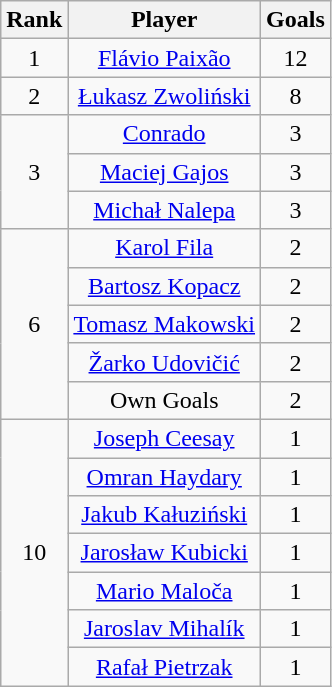<table class="wikitable" style="text-align: center">
<tr>
<th>Rank</th>
<th>Player</th>
<th>Goals</th>
</tr>
<tr>
<td>1</td>
<td><a href='#'>Flávio Paixão</a></td>
<td>12</td>
</tr>
<tr>
<td>2</td>
<td><a href='#'>Łukasz Zwoliński</a></td>
<td>8</td>
</tr>
<tr>
<td rowspan=3>3</td>
<td><a href='#'>Conrado</a></td>
<td>3</td>
</tr>
<tr>
<td><a href='#'>Maciej Gajos</a></td>
<td>3</td>
</tr>
<tr>
<td><a href='#'>Michał Nalepa</a></td>
<td>3</td>
</tr>
<tr>
<td rowspan=5>6</td>
<td><a href='#'>Karol Fila</a></td>
<td>2</td>
</tr>
<tr>
<td><a href='#'>Bartosz Kopacz</a></td>
<td>2</td>
</tr>
<tr>
<td><a href='#'>Tomasz Makowski</a></td>
<td>2</td>
</tr>
<tr>
<td><a href='#'>Žarko Udovičić</a></td>
<td>2</td>
</tr>
<tr>
<td>Own Goals</td>
<td>2</td>
</tr>
<tr>
<td rowspan=7>10</td>
<td><a href='#'>Joseph Ceesay</a></td>
<td>1</td>
</tr>
<tr>
<td><a href='#'>Omran Haydary</a></td>
<td>1</td>
</tr>
<tr>
<td><a href='#'>Jakub Kałuziński</a></td>
<td>1</td>
</tr>
<tr>
<td><a href='#'>Jarosław Kubicki</a></td>
<td>1</td>
</tr>
<tr>
<td><a href='#'>Mario Maloča</a></td>
<td>1</td>
</tr>
<tr>
<td><a href='#'>Jaroslav Mihalík</a></td>
<td>1</td>
</tr>
<tr>
<td><a href='#'>Rafał Pietrzak</a></td>
<td>1</td>
</tr>
</table>
